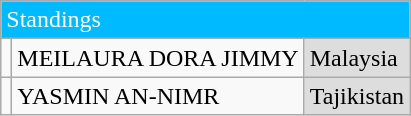<table class="wikitable">
<tr>
<td colspan="3" style="background:#00baff;color:#fff">Standings</td>
</tr>
<tr>
<td></td>
<td>MEILAURA DORA JIMMY</td>
<td style="background:#dddddd"> Malaysia</td>
</tr>
<tr>
<td></td>
<td>YASMIN AN-NIMR</td>
<td style="background:#dddddd"> Tajikistan</td>
</tr>
</table>
